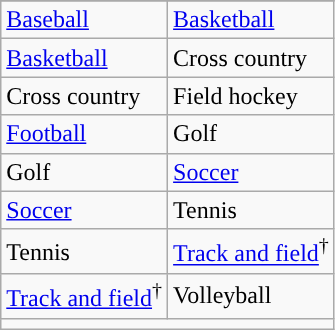<table class="wikitable" style=" ">
<tr>
</tr>
<tr>
<td><a href='#'>Baseball</a></td>
<td><a href='#'>Basketball</a></td>
</tr>
<tr>
<td><a href='#'>Basketball</a></td>
<td>Cross country</td>
</tr>
<tr>
<td>Cross country</td>
<td>Field hockey</td>
</tr>
<tr>
<td><a href='#'>Football</a></td>
<td>Golf</td>
</tr>
<tr>
<td>Golf</td>
<td><a href='#'>Soccer</a></td>
</tr>
<tr>
<td><a href='#'>Soccer</a></td>
<td>Tennis</td>
</tr>
<tr>
<td>Tennis</td>
<td><a href='#'>Track and field</a><sup>†</sup></td>
</tr>
<tr>
<td><a href='#'>Track and field</a><sup>†</sup></td>
<td>Volleyball</td>
</tr>
<tr>
<td colspan="2"></td>
</tr>
</table>
